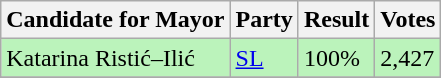<table class=wikitable>
<tr>
<th>Candidate for Mayor</th>
<th>Party</th>
<th>Result</th>
<th>Votes</th>
</tr>
<tr>
<td style="background:#BBF3BB;">Katarina Ristić–Ilić</td>
<td style="background:#BBF3BB;"><a href='#'>SL</a></td>
<td style="background:#BBF3BB;">100%</td>
<td style="background:#BBF3BB;">2,427</td>
</tr>
<tr>
</tr>
</table>
